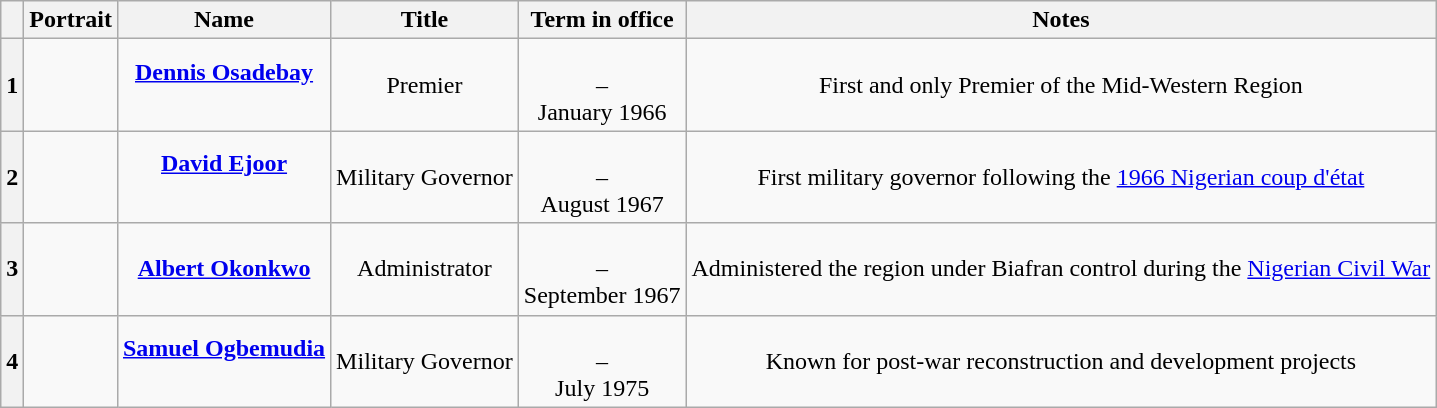<table class="wikitable sortable" style="text-align:center;">
<tr>
<th scope="col" data-sort-type="number"></th>
<th scope="col">Portrait</th>
<th scope="col">Name</th>
<th scope="col">Title</th>
<th scope="col">Term in office</th>
<th scope="col">Notes</th>
</tr>
<tr ">
<th scope="row">1</th>
<td data-sort-value="Osadebay, Dennis"></td>
<td><strong><a href='#'>Dennis Osadebay</a></strong><br><br></td>
<td>Premier</td>
<td><br>–<br>January 1966</td>
<td>First and only Premier of the Mid-Western Region</td>
</tr>
<tr ">
<th scope="row">2</th>
<td data-sort-value="Ejoor, David Akpode"></td>
<td><strong><a href='#'>David Ejoor</a></strong><br><br></td>
<td>Military Governor</td>
<td><br>–<br>August 1967</td>
<td>First military governor following the <a href='#'>1966 Nigerian coup d'état</a></td>
</tr>
<tr ">
<th scope="rowgroup">3</th>
<td data-sort-value="Okonkwo, Albert"></td>
<td><strong><a href='#'>Albert Okonkwo</a></strong></td>
<td>Administrator</td>
<td><br>–<br>September 1967</td>
<td>Administered the region under Biafran control during the <a href='#'>Nigerian Civil War</a></td>
</tr>
<tr ">
<th scope="row">4</th>
<td data-sort-value="Ogbemudia, Samuel Osaigbovo"></td>
<td><strong><a href='#'>Samuel Ogbemudia</a></strong><br><br></td>
<td>Military Governor</td>
<td><br>–<br>July 1975</td>
<td>Known for post-war reconstruction and development projects</td>
</tr>
</table>
